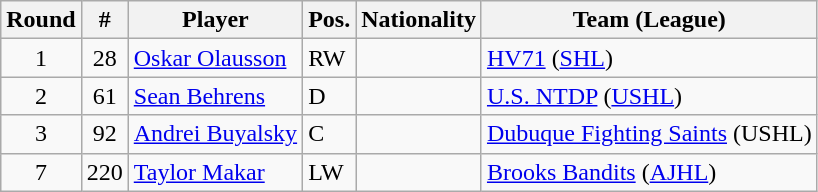<table class="wikitable">
<tr>
<th>Round</th>
<th>#</th>
<th>Player</th>
<th>Pos.</th>
<th>Nationality</th>
<th>Team (League)</th>
</tr>
<tr>
<td style="text-align:center;">1</td>
<td style="text-align:center;">28</td>
<td><a href='#'>Oskar Olausson</a></td>
<td>RW</td>
<td></td>
<td><a href='#'>HV71</a> (<a href='#'>SHL</a>)</td>
</tr>
<tr>
<td style="text-align:center;">2</td>
<td style="text-align:center;">61</td>
<td><a href='#'>Sean Behrens</a></td>
<td>D</td>
<td></td>
<td><a href='#'>U.S. NTDP</a> (<a href='#'>USHL</a>)</td>
</tr>
<tr>
<td style="text-align:center;">3</td>
<td style="text-align:center;">92</td>
<td><a href='#'>Andrei Buyalsky</a></td>
<td>C</td>
<td></td>
<td><a href='#'>Dubuque Fighting Saints</a> (USHL)</td>
</tr>
<tr>
<td style="text-align:center;">7</td>
<td style="text-align:center;">220</td>
<td><a href='#'>Taylor Makar</a></td>
<td>LW</td>
<td></td>
<td><a href='#'>Brooks Bandits</a> (<a href='#'>AJHL</a>)</td>
</tr>
</table>
